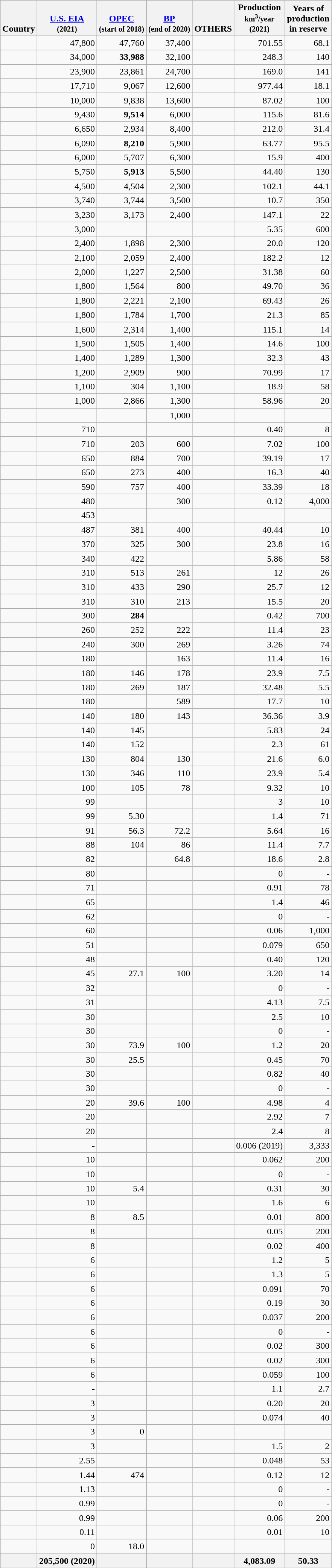<table class="wikitable sortable static-row-numbers" style="text-align:right;">
<tr class="static-row-header" style="text-align:center;vertical-align:bottom;">
<th>Country</th>
<th><a href='#'>U.S. EIA</a><br><small>(2021)</small></th>
<th><a href='#'>OPEC</a><br><small>(start of 2018)</small></th>
<th><a href='#'>BP</a><br><small>(end of 2020)</small></th>
<th>OTHERS</th>
<th>Production<br><small>km<sup>3</sup>/year<br>(2021)</small></th>
<th>Years of<br>production<br>in reserve</th>
</tr>
<tr>
<td></td>
<td>47,800</td>
<td>47,760</td>
<td>37,400</td>
<td></td>
<td>701.55</td>
<td>68.1</td>
</tr>
<tr>
<td></td>
<td>34,000</td>
<td><strong>33,988</strong></td>
<td>32,100</td>
<td></td>
<td>248.3</td>
<td>140</td>
</tr>
<tr>
<td></td>
<td>23,900</td>
<td>23,861</td>
<td>24,700</td>
<td></td>
<td>169.0</td>
<td>141</td>
</tr>
<tr>
<td></td>
<td>17,710</td>
<td>9,067</td>
<td>12,600</td>
<td></td>
<td>977.44</td>
<td>18.1</td>
</tr>
<tr>
<td></td>
<td>10,000</td>
<td>9,838</td>
<td>13,600</td>
<td></td>
<td>87.02</td>
<td>100</td>
</tr>
<tr>
<td></td>
<td>9,430</td>
<td><strong>9,514</strong></td>
<td>6,000</td>
<td></td>
<td>115.6</td>
<td>81.6</td>
</tr>
<tr>
<td></td>
<td>6,650</td>
<td>2,934</td>
<td>8,400</td>
<td></td>
<td>212.0</td>
<td>31.4</td>
</tr>
<tr>
<td></td>
<td>6,090</td>
<td><strong>8,210</strong></td>
<td>5,900</td>
<td></td>
<td>63.77</td>
<td>95.5</td>
</tr>
<tr>
<td></td>
<td>6,000</td>
<td>5,707</td>
<td>6,300</td>
<td></td>
<td>15.9</td>
<td>400</td>
</tr>
<tr>
<td></td>
<td>5,750</td>
<td><strong>5,913</strong></td>
<td>5,500</td>
<td></td>
<td>44.40</td>
<td>130</td>
</tr>
<tr>
<td></td>
<td>4,500</td>
<td>4,504</td>
<td>2,300</td>
<td></td>
<td>102.1</td>
<td>44.1</td>
</tr>
<tr>
<td></td>
<td>3,740</td>
<td>3,744</td>
<td>3,500</td>
<td></td>
<td>10.7</td>
<td>350</td>
</tr>
<tr>
<td></td>
<td>3,230</td>
<td>3,173</td>
<td>2,400</td>
<td></td>
<td>147.1</td>
<td>22</td>
</tr>
<tr>
<td></td>
<td>3,000</td>
<td></td>
<td></td>
<td></td>
<td>5.35</td>
<td>600</td>
</tr>
<tr>
<td></td>
<td>2,400</td>
<td>1,898</td>
<td>2,300</td>
<td></td>
<td>20.0</td>
<td>120</td>
</tr>
<tr>
<td></td>
<td>2,100</td>
<td>2,059</td>
<td>2,400</td>
<td></td>
<td>182.2</td>
<td>12</td>
</tr>
<tr>
<td></td>
<td>2,000</td>
<td>1,227</td>
<td>2,500</td>
<td></td>
<td>31.38</td>
<td>60</td>
</tr>
<tr>
<td></td>
<td>1,800</td>
<td>1,564</td>
<td>800</td>
<td></td>
<td>49.70</td>
<td>36</td>
</tr>
<tr>
<td></td>
<td>1,800</td>
<td>2,221</td>
<td>2,100</td>
<td></td>
<td>69.43</td>
<td>26</td>
</tr>
<tr>
<td></td>
<td>1,800</td>
<td>1,784</td>
<td>1,700</td>
<td></td>
<td>21.3</td>
<td>85</td>
</tr>
<tr>
<td></td>
<td>1,600</td>
<td>2,314</td>
<td>1,400</td>
<td></td>
<td>115.1</td>
<td>14</td>
</tr>
<tr>
<td></td>
<td>1,500</td>
<td>1,505</td>
<td>1,400</td>
<td></td>
<td>14.6</td>
<td>100</td>
</tr>
<tr>
<td></td>
<td>1,400</td>
<td>1,289</td>
<td>1,300</td>
<td></td>
<td>32.3</td>
<td>43</td>
</tr>
<tr>
<td></td>
<td>1,200</td>
<td>2,909</td>
<td>900</td>
<td></td>
<td>70.99</td>
<td>17</td>
</tr>
<tr>
<td></td>
<td>1,100</td>
<td>304</td>
<td>1,100</td>
<td></td>
<td>18.9</td>
<td>58</td>
</tr>
<tr>
<td></td>
<td>1,000</td>
<td>2,866</td>
<td>1,300</td>
<td></td>
<td>58.96</td>
<td>20</td>
</tr>
<tr>
<td></td>
<td></td>
<td></td>
<td>1,000</td>
<td></td>
<td></td>
</tr>
<tr>
<td></td>
<td>710</td>
<td></td>
<td></td>
<td></td>
<td>0.40</td>
<td>8</td>
</tr>
<tr>
<td></td>
<td>710</td>
<td>203</td>
<td>600</td>
<td></td>
<td>7.02</td>
<td>100</td>
</tr>
<tr>
<td></td>
<td>650</td>
<td>884</td>
<td>700</td>
<td></td>
<td>39.19</td>
<td>17</td>
</tr>
<tr>
<td></td>
<td>650</td>
<td>273</td>
<td>400</td>
<td></td>
<td>16.3</td>
<td>40</td>
</tr>
<tr>
<td></td>
<td>590</td>
<td>757</td>
<td>400</td>
<td></td>
<td>33.39</td>
<td>18</td>
</tr>
<tr>
<td></td>
<td>480</td>
<td></td>
<td>300</td>
<td></td>
<td>0.12</td>
<td>4,000</td>
</tr>
<tr>
<td></td>
<td>453</td>
<td></td>
<td></td>
<td></td>
<td></td>
<td></td>
</tr>
<tr>
<td></td>
<td>487</td>
<td>381</td>
<td>400</td>
<td></td>
<td>40.44</td>
<td>10</td>
</tr>
<tr>
<td></td>
<td>370</td>
<td>325</td>
<td>300</td>
<td></td>
<td>23.8</td>
<td>16</td>
</tr>
<tr>
<td></td>
<td>340</td>
<td>422</td>
<td></td>
<td></td>
<td>5.86</td>
<td>58</td>
</tr>
<tr>
<td></td>
<td>310</td>
<td>513</td>
<td>261</td>
<td></td>
<td>12</td>
<td>26</td>
</tr>
<tr>
<td></td>
<td>310</td>
<td>433</td>
<td>290</td>
<td></td>
<td>25.7</td>
<td>12</td>
</tr>
<tr>
<td></td>
<td>310</td>
<td>310</td>
<td>213</td>
<td></td>
<td>15.5</td>
<td>20</td>
</tr>
<tr>
<td></td>
<td>300</td>
<td><strong>284</strong></td>
<td></td>
<td></td>
<td>0.42</td>
<td>700</td>
</tr>
<tr>
<td></td>
<td>260</td>
<td>252</td>
<td>222</td>
<td></td>
<td>11.4</td>
<td>23</td>
</tr>
<tr>
<td></td>
<td>240</td>
<td>300</td>
<td>269</td>
<td></td>
<td>3.26</td>
<td>74</td>
</tr>
<tr>
<td></td>
<td>180</td>
<td></td>
<td>163</td>
<td></td>
<td>11.4</td>
<td>16</td>
</tr>
<tr>
<td></td>
<td>180</td>
<td>146</td>
<td>178</td>
<td></td>
<td>23.9</td>
<td>7.5</td>
</tr>
<tr>
<td></td>
<td>180</td>
<td>269</td>
<td>187</td>
<td></td>
<td>32.48</td>
<td>5.5</td>
</tr>
<tr>
<td></td>
<td>180</td>
<td></td>
<td>589</td>
<td></td>
<td>17.7</td>
<td>10</td>
</tr>
<tr>
<td></td>
<td>140</td>
<td>180</td>
<td>143</td>
<td></td>
<td>36.36</td>
<td>3.9</td>
</tr>
<tr>
<td></td>
<td>140</td>
<td>145</td>
<td></td>
<td></td>
<td>5.83</td>
<td>24</td>
</tr>
<tr>
<td></td>
<td>140</td>
<td>152</td>
<td></td>
<td></td>
<td>2.3</td>
<td>61</td>
</tr>
<tr>
<td></td>
<td>130</td>
<td>804</td>
<td>130</td>
<td></td>
<td>21.6</td>
<td>6.0</td>
</tr>
<tr>
<td></td>
<td>130</td>
<td>346</td>
<td>110</td>
<td></td>
<td>23.9</td>
<td>5.4</td>
</tr>
<tr>
<td></td>
<td>100</td>
<td>105</td>
<td>78</td>
<td></td>
<td>9.32</td>
<td>10</td>
</tr>
<tr>
<td></td>
<td>99</td>
<td></td>
<td></td>
<td></td>
<td>3</td>
<td>10</td>
</tr>
<tr>
<td></td>
<td>99</td>
<td>5.30</td>
<td></td>
<td></td>
<td>1.4</td>
<td>71</td>
</tr>
<tr>
<td></td>
<td>91</td>
<td>56.3</td>
<td>72.2</td>
<td></td>
<td>5.64</td>
<td>16</td>
</tr>
<tr>
<td></td>
<td>88</td>
<td>104</td>
<td>86</td>
<td></td>
<td>11.4</td>
<td>7.7</td>
</tr>
<tr>
<td></td>
<td>82</td>
<td></td>
<td>64.8</td>
<td></td>
<td>18.6</td>
<td>2.8</td>
</tr>
<tr>
<td></td>
<td>80</td>
<td></td>
<td></td>
<td></td>
<td>0</td>
<td>-</td>
</tr>
<tr>
<td></td>
<td>71</td>
<td></td>
<td></td>
<td></td>
<td>0.91</td>
<td>78</td>
</tr>
<tr>
<td></td>
<td>65</td>
<td></td>
<td></td>
<td></td>
<td>1.4</td>
<td>46</td>
</tr>
<tr>
<td></td>
<td>62</td>
<td></td>
<td></td>
<td></td>
<td>0</td>
<td>-</td>
</tr>
<tr>
<td></td>
<td>60</td>
<td></td>
<td></td>
<td></td>
<td>0.06</td>
<td>1,000</td>
</tr>
<tr>
<td></td>
<td>51</td>
<td></td>
<td></td>
<td></td>
<td>0.079</td>
<td>650</td>
</tr>
<tr>
<td></td>
<td>48</td>
<td></td>
<td></td>
<td></td>
<td>0.40</td>
<td>120</td>
</tr>
<tr>
<td></td>
<td>45</td>
<td>27.1</td>
<td>100</td>
<td></td>
<td>3.20</td>
<td>14</td>
</tr>
<tr>
<td></td>
<td>32</td>
<td></td>
<td></td>
<td></td>
<td>0</td>
<td>-</td>
</tr>
<tr>
<td></td>
<td>31</td>
<td></td>
<td></td>
<td></td>
<td>4.13</td>
<td>7.5</td>
</tr>
<tr>
<td></td>
<td>30</td>
<td></td>
<td></td>
<td></td>
<td>2.5</td>
<td>10</td>
</tr>
<tr>
<td></td>
<td>30</td>
<td></td>
<td></td>
<td></td>
<td>0</td>
<td>-</td>
</tr>
<tr>
<td></td>
<td>30</td>
<td>73.9</td>
<td>100</td>
<td></td>
<td>1.2</td>
<td>20</td>
</tr>
<tr>
<td></td>
<td>30</td>
<td>25.5</td>
<td></td>
<td></td>
<td>0.45</td>
<td>70</td>
</tr>
<tr>
<td></td>
<td>30</td>
<td></td>
<td></td>
<td></td>
<td>0.82</td>
<td>40</td>
</tr>
<tr>
<td></td>
<td>30</td>
<td></td>
<td></td>
<td></td>
<td>0</td>
<td>-</td>
</tr>
<tr>
<td></td>
<td>20</td>
<td>39.6</td>
<td>100</td>
<td></td>
<td>4.98</td>
<td>4</td>
</tr>
<tr>
<td></td>
<td>20</td>
<td></td>
<td></td>
<td></td>
<td>2.92</td>
<td>7</td>
</tr>
<tr>
<td></td>
<td>20</td>
<td></td>
<td></td>
<td></td>
<td>2.4</td>
<td>8</td>
</tr>
<tr>
<td></td>
<td>-</td>
<td></td>
<td></td>
<td></td>
<td>0.006 (2019)</td>
<td>3,333</td>
</tr>
<tr>
<td></td>
<td>10</td>
<td></td>
<td></td>
<td></td>
<td>0.062</td>
<td>200</td>
</tr>
<tr>
<td></td>
<td>10</td>
<td></td>
<td></td>
<td></td>
<td>0</td>
<td>-</td>
</tr>
<tr>
<td></td>
<td>10</td>
<td>5.4</td>
<td></td>
<td></td>
<td>0.31</td>
<td>30</td>
</tr>
<tr>
<td></td>
<td>10</td>
<td></td>
<td></td>
<td></td>
<td>1.6</td>
<td>6</td>
</tr>
<tr>
<td></td>
<td>8</td>
<td>8.5</td>
<td></td>
<td></td>
<td>0.01</td>
<td>800</td>
</tr>
<tr>
<td></td>
<td>8</td>
<td></td>
<td></td>
<td></td>
<td>0.05</td>
<td>200</td>
</tr>
<tr>
<td></td>
<td>8</td>
<td></td>
<td></td>
<td></td>
<td>0.02</td>
<td>400</td>
</tr>
<tr>
<td></td>
<td>6</td>
<td></td>
<td></td>
<td></td>
<td>1.2</td>
<td>5</td>
</tr>
<tr>
<td></td>
<td>6</td>
<td></td>
<td></td>
<td></td>
<td>1.3</td>
<td>5</td>
</tr>
<tr>
<td></td>
<td>6</td>
<td></td>
<td></td>
<td></td>
<td>0.091</td>
<td>70</td>
</tr>
<tr>
<td></td>
<td>6</td>
<td></td>
<td></td>
<td></td>
<td>0.19</td>
<td>30</td>
</tr>
<tr>
<td></td>
<td>6</td>
<td></td>
<td></td>
<td></td>
<td>0.037</td>
<td>200</td>
</tr>
<tr>
<td></td>
<td>6</td>
<td></td>
<td></td>
<td></td>
<td>0</td>
<td>-</td>
</tr>
<tr>
<td></td>
<td>6</td>
<td></td>
<td></td>
<td></td>
<td>0.02</td>
<td>300</td>
</tr>
<tr>
<td></td>
<td>6</td>
<td></td>
<td></td>
<td></td>
<td>0.02</td>
<td>300</td>
</tr>
<tr>
<td></td>
<td>6</td>
<td></td>
<td></td>
<td></td>
<td>0.059</td>
<td>100</td>
</tr>
<tr>
<td></td>
<td>-</td>
<td></td>
<td></td>
<td></td>
<td>1.1</td>
<td>2.7</td>
</tr>
<tr>
<td></td>
<td>3</td>
<td></td>
<td></td>
<td></td>
<td>0.20</td>
<td>20</td>
</tr>
<tr>
<td></td>
<td>3</td>
<td></td>
<td></td>
<td></td>
<td>0.074</td>
<td>40</td>
</tr>
<tr>
<td></td>
<td>3</td>
<td>0</td>
<td></td>
<td></td>
<td></td>
<td 0></td>
</tr>
<tr>
<td></td>
<td>3</td>
<td></td>
<td></td>
<td></td>
<td>1.5</td>
<td>2</td>
</tr>
<tr>
<td></td>
<td>2.55</td>
<td></td>
<td></td>
<td></td>
<td>0.048</td>
<td>53</td>
</tr>
<tr>
<td></td>
<td>1.44</td>
<td>474</td>
<td></td>
<td></td>
<td>0.12</td>
<td>12</td>
</tr>
<tr>
<td></td>
<td>1.13</td>
<td></td>
<td></td>
<td></td>
<td>0</td>
<td>-</td>
</tr>
<tr>
<td></td>
<td>0.99</td>
<td></td>
<td></td>
<td></td>
<td>0</td>
<td>-</td>
</tr>
<tr>
<td></td>
<td>0.99</td>
<td></td>
<td></td>
<td></td>
<td>0.06</td>
<td>200</td>
</tr>
<tr>
<td></td>
<td>0.11</td>
<td></td>
<td></td>
<td></td>
<td>0.01</td>
<td>10</td>
</tr>
<tr>
<td></td>
<td>0</td>
<td>18.0</td>
<td></td>
<td></td>
<td 0></td>
</tr>
<tr>
<th style=text-align:left></th>
<th>205,500 (2020)</th>
<th></th>
<th></th>
<th></th>
<th>4,083.09</th>
<th>50.33</th>
</tr>
</table>
